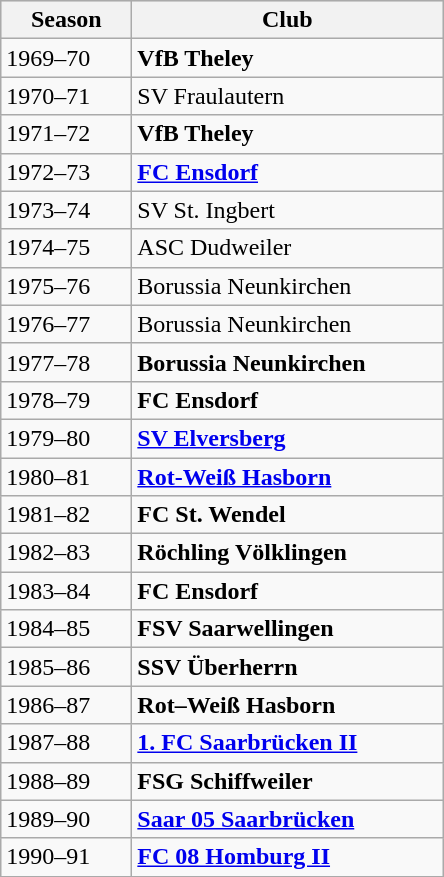<table class="wikitable">
<tr align="center" bgcolor="#dfdfdf">
<th width="80">Season</th>
<th width="200">Club</th>
</tr>
<tr>
<td>1969–70</td>
<td><strong>VfB Theley</strong></td>
</tr>
<tr>
<td>1970–71</td>
<td>SV Fraulautern</td>
</tr>
<tr>
<td>1971–72</td>
<td><strong>VfB Theley</strong></td>
</tr>
<tr>
<td>1972–73</td>
<td><strong><a href='#'>FC Ensdorf</a></strong></td>
</tr>
<tr>
<td>1973–74</td>
<td>SV St. Ingbert</td>
</tr>
<tr>
<td>1974–75</td>
<td>ASC Dudweiler</td>
</tr>
<tr>
<td>1975–76</td>
<td>Borussia Neunkirchen</td>
</tr>
<tr>
<td>1976–77</td>
<td>Borussia Neunkirchen</td>
</tr>
<tr>
<td>1977–78</td>
<td><strong>Borussia Neunkirchen</strong></td>
</tr>
<tr>
<td>1978–79</td>
<td><strong>FC Ensdorf</strong></td>
</tr>
<tr>
<td>1979–80</td>
<td><strong><a href='#'>SV Elversberg</a></strong></td>
</tr>
<tr>
<td>1980–81</td>
<td><strong><a href='#'>Rot-Weiß Hasborn</a></strong></td>
</tr>
<tr>
<td>1981–82</td>
<td><strong>FC St. Wendel</strong></td>
</tr>
<tr>
<td>1982–83</td>
<td><strong>Röchling Völklingen</strong></td>
</tr>
<tr>
<td>1983–84</td>
<td><strong>FC Ensdorf</strong></td>
</tr>
<tr>
<td>1984–85</td>
<td><strong>FSV Saarwellingen</strong></td>
</tr>
<tr>
<td>1985–86</td>
<td><strong>SSV Überherrn</strong></td>
</tr>
<tr>
<td>1986–87</td>
<td><strong>Rot–Weiß Hasborn</strong></td>
</tr>
<tr>
<td>1987–88</td>
<td><strong><a href='#'>1. FC Saarbrücken II</a></strong></td>
</tr>
<tr>
<td>1988–89</td>
<td><strong>FSG Schiffweiler</strong></td>
</tr>
<tr>
<td>1989–90</td>
<td><strong><a href='#'>Saar 05 Saarbrücken</a></strong></td>
</tr>
<tr>
<td>1990–91</td>
<td><strong><a href='#'>FC 08 Homburg II</a></strong></td>
</tr>
</table>
